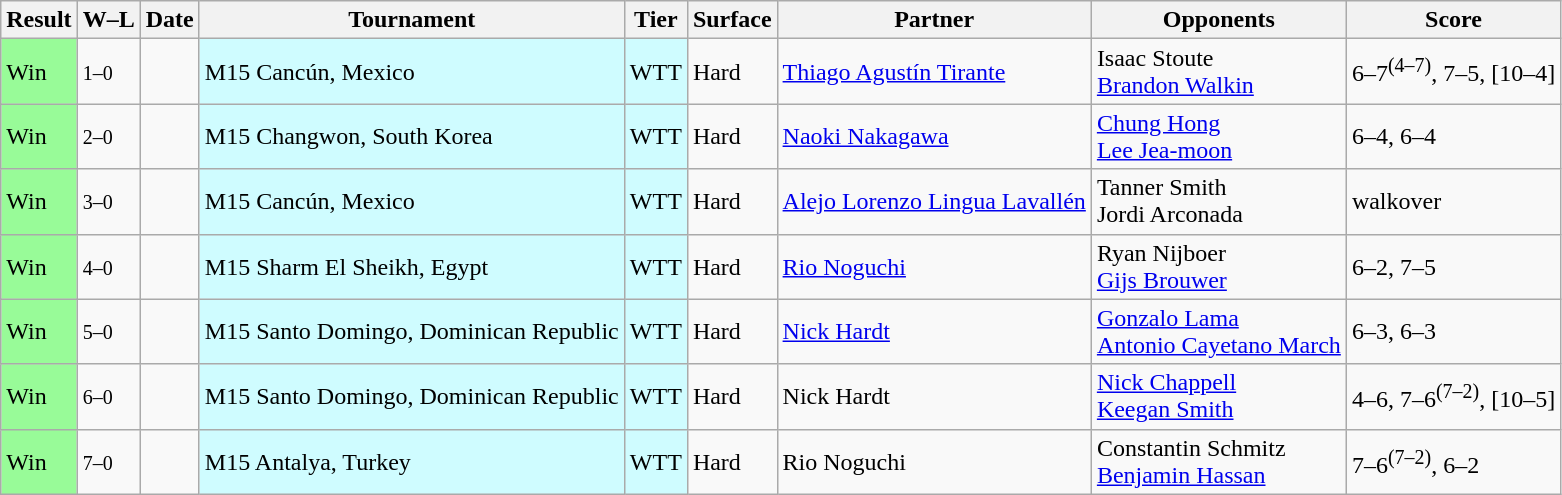<table class="sortable wikitable nowrap">
<tr>
<th>Result</th>
<th class="unsortable">W–L</th>
<th>Date</th>
<th>Tournament</th>
<th>Tier</th>
<th>Surface</th>
<th>Partner</th>
<th>Opponents</th>
<th class="unsortable">Score</th>
</tr>
<tr>
<td bgcolor=98FB98>Win</td>
<td><small>1–0</small></td>
<td></td>
<td style="background:#cffcff;">M15 Cancún, Mexico</td>
<td style="background:#cffcff;">WTT</td>
<td>Hard</td>
<td> <a href='#'>Thiago Agustín Tirante</a></td>
<td> Isaac Stoute<br> <a href='#'>Brandon Walkin</a></td>
<td>6–7<sup>(4–7)</sup>, 7–5, [10–4]</td>
</tr>
<tr>
<td bgcolor=98FB98>Win</td>
<td><small>2–0</small></td>
<td></td>
<td style="background:#cffcff;">M15 Changwon, South Korea</td>
<td style="background:#cffcff;">WTT</td>
<td>Hard</td>
<td> <a href='#'>Naoki Nakagawa</a></td>
<td> <a href='#'>Chung Hong</a><br> <a href='#'>Lee Jea-moon</a></td>
<td>6–4, 6–4</td>
</tr>
<tr>
<td bgcolor=98FB98>Win</td>
<td><small>3–0</small></td>
<td></td>
<td style="background:#cffcff;">M15 Cancún, Mexico</td>
<td style="background:#cffcff;">WTT</td>
<td>Hard</td>
<td> <a href='#'>Alejo Lorenzo Lingua Lavallén</a></td>
<td> Tanner Smith<br> Jordi Arconada</td>
<td>walkover</td>
</tr>
<tr>
<td bgcolor=98FB98>Win</td>
<td><small>4–0</small></td>
<td></td>
<td style="background:#cffcff;">M15 Sharm El Sheikh, Egypt</td>
<td style="background:#cffcff;">WTT</td>
<td>Hard</td>
<td> <a href='#'>Rio Noguchi</a></td>
<td> Ryan Nijboer<br> <a href='#'>Gijs Brouwer</a></td>
<td>6–2, 7–5</td>
</tr>
<tr>
<td bgcolor=98FB98>Win</td>
<td><small>5–0</small></td>
<td></td>
<td style="background:#cffcff;">M15 Santo Domingo, Dominican Republic</td>
<td style="background:#cffcff;">WTT</td>
<td>Hard</td>
<td> <a href='#'>Nick Hardt</a></td>
<td> <a href='#'>Gonzalo Lama</a><br> <a href='#'>Antonio Cayetano March</a></td>
<td>6–3, 6–3</td>
</tr>
<tr>
<td bgcolor=98FB98>Win</td>
<td><small>6–0</small></td>
<td></td>
<td style="background:#cffcff;">M15 Santo Domingo, Dominican Republic</td>
<td style="background:#cffcff;">WTT</td>
<td>Hard</td>
<td> Nick Hardt</td>
<td> <a href='#'>Nick Chappell</a><br> <a href='#'>Keegan Smith</a></td>
<td>4–6, 7–6<sup>(7–2)</sup>, [10–5]</td>
</tr>
<tr>
<td bgcolor=98FB98>Win</td>
<td><small>7–0</small></td>
<td></td>
<td style="background:#cffcff;">M15 Antalya, Turkey</td>
<td style="background:#cffcff;">WTT</td>
<td>Hard</td>
<td> Rio Noguchi</td>
<td> Constantin Schmitz<br> <a href='#'>Benjamin Hassan</a></td>
<td>7–6<sup>(7–2)</sup>, 6–2</td>
</tr>
</table>
